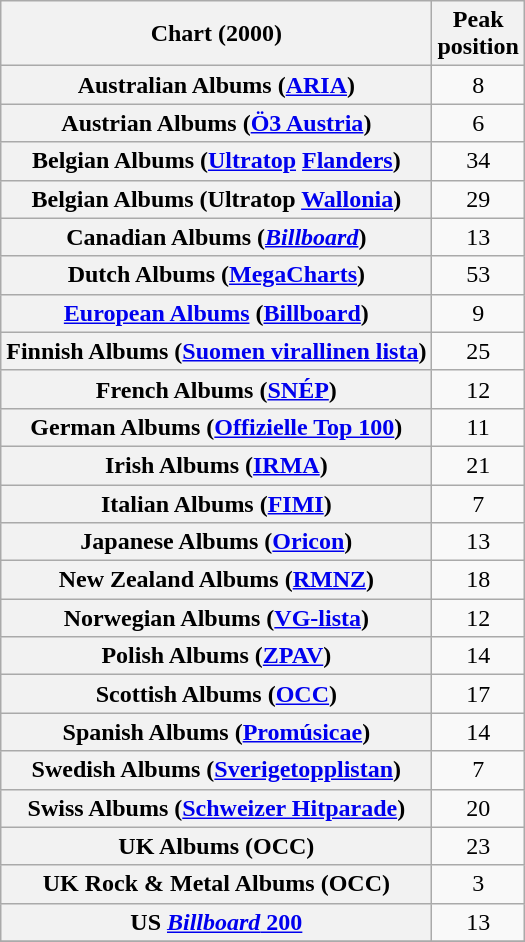<table class="wikitable sortable plainrowheaders">
<tr>
<th scope="col">Chart (2000)</th>
<th scope="col">Peak<br>position</th>
</tr>
<tr>
<th scope="row">Australian Albums (<a href='#'>ARIA</a>)</th>
<td align="center">8</td>
</tr>
<tr>
<th scope="row">Austrian Albums (<a href='#'>Ö3 Austria</a>)</th>
<td align="center">6</td>
</tr>
<tr>
<th scope="row">Belgian Albums (<a href='#'>Ultratop</a> <a href='#'>Flanders</a>)</th>
<td align="center">34</td>
</tr>
<tr>
<th scope="row">Belgian Albums (Ultratop <a href='#'>Wallonia</a>)</th>
<td align="center">29</td>
</tr>
<tr>
<th scope="row">Canadian Albums (<em><a href='#'>Billboard</a></em>)</th>
<td align="center">13</td>
</tr>
<tr>
<th scope="row">Dutch Albums (<a href='#'>MegaCharts</a>)</th>
<td align="center">53</td>
</tr>
<tr>
<th scope="row"><a href='#'>European Albums</a> (<a href='#'>Billboard</a>)</th>
<td align="center">9</td>
</tr>
<tr>
<th scope="row">Finnish Albums (<a href='#'>Suomen virallinen lista</a>)</th>
<td align="center">25</td>
</tr>
<tr>
<th scope="row">French Albums (<a href='#'>SNÉP</a>)</th>
<td align="center">12</td>
</tr>
<tr>
<th scope="row">German Albums (<a href='#'>Offizielle Top 100</a>)</th>
<td align="center">11</td>
</tr>
<tr>
<th scope="row">Irish Albums (<a href='#'>IRMA</a>)</th>
<td align="center">21</td>
</tr>
<tr>
<th scope="row">Italian Albums (<a href='#'>FIMI</a>)</th>
<td align="center">7</td>
</tr>
<tr>
<th scope="row">Japanese Albums (<a href='#'>Oricon</a>)</th>
<td align="center">13</td>
</tr>
<tr>
<th scope="row">New Zealand Albums (<a href='#'>RMNZ</a>)</th>
<td align="center">18</td>
</tr>
<tr>
<th scope="row">Norwegian Albums (<a href='#'>VG-lista</a>)</th>
<td align="center">12</td>
</tr>
<tr>
<th scope="row">Polish Albums (<a href='#'>ZPAV</a>)</th>
<td align="center">14</td>
</tr>
<tr>
<th scope="row">Scottish Albums (<a href='#'>OCC</a>)</th>
<td align="center">17</td>
</tr>
<tr>
<th scope="row">Spanish Albums (<a href='#'>Promúsicae</a>)</th>
<td align="center">14</td>
</tr>
<tr>
<th scope="row">Swedish Albums (<a href='#'>Sverigetopplistan</a>)</th>
<td align="center">7</td>
</tr>
<tr>
<th scope="row">Swiss Albums (<a href='#'>Schweizer Hitparade</a>)</th>
<td align="center">20</td>
</tr>
<tr>
<th scope="row">UK Albums (OCC)</th>
<td align="center">23</td>
</tr>
<tr>
<th scope="row">UK Rock & Metal Albums (OCC)</th>
<td align="center">3</td>
</tr>
<tr>
<th scope="row">US <a href='#'><em>Billboard</em> 200</a></th>
<td align="center">13</td>
</tr>
<tr>
</tr>
</table>
